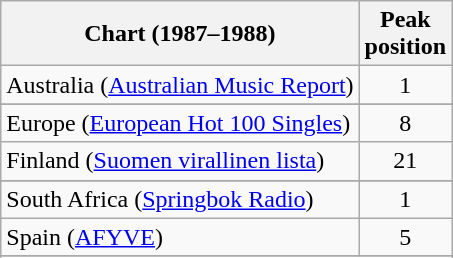<table class="wikitable sortable">
<tr>
<th>Chart (1987–1988)</th>
<th>Peak<br>position</th>
</tr>
<tr>
<td>Australia (<a href='#'>Australian Music Report</a>)</td>
<td style="text-align:center;">1</td>
</tr>
<tr>
</tr>
<tr>
</tr>
<tr>
</tr>
<tr>
</tr>
<tr>
<td>Europe (<a href='#'>European Hot 100 Singles</a>)</td>
<td style="text-align:center;">8</td>
</tr>
<tr>
<td>Finland (<a href='#'>Suomen virallinen lista</a>)</td>
<td style="text-align:center;">21</td>
</tr>
<tr>
</tr>
<tr>
</tr>
<tr>
</tr>
<tr>
</tr>
<tr>
<td>South Africa (<a href='#'>Springbok Radio</a>)</td>
<td style="text-align:center;">1</td>
</tr>
<tr>
<td>Spain (<a href='#'>AFYVE</a>)</td>
<td style="text-align:center;">5</td>
</tr>
<tr>
</tr>
<tr>
</tr>
<tr>
</tr>
<tr>
</tr>
<tr>
</tr>
<tr>
</tr>
</table>
